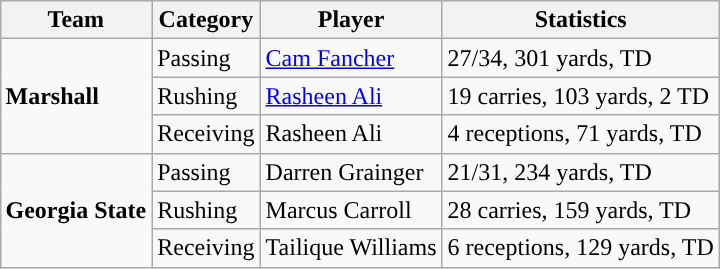<table class="wikitable" style="float: right;">
<tr>
<th>Team</th>
<th>Category</th>
<th>Player</th>
<th>Statistics</th>
</tr>
<tr>
<td rowspan=3><strong>Marshall</strong></td>
<td>Passing</td>
<td><a href='#'>Cam Fancher</a></td>
<td>27/34, 301 yards, TD</td>
</tr>
<tr>
<td>Rushing</td>
<td><a href='#'>Rasheen Ali</a></td>
<td>19 carries, 103 yards, 2 TD</td>
</tr>
<tr>
<td>Receiving</td>
<td>Rasheen Ali</td>
<td>4 receptions, 71 yards, TD</td>
</tr>
<tr>
<td rowspan=3><strong>Georgia State</strong></td>
<td>Passing</td>
<td>Darren Grainger</td>
<td>21/31, 234 yards, TD</td>
</tr>
<tr>
<td>Rushing</td>
<td>Marcus Carroll</td>
<td>28 carries, 159 yards, TD</td>
</tr>
<tr>
<td>Receiving</td>
<td>Tailique Williams</td>
<td>6 receptions, 129 yards, TD</td>
</tr>
</table>
